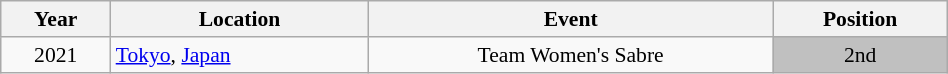<table class="wikitable" width="50%" style="font-size:90%; text-align:center;">
<tr>
<th>Year</th>
<th>Location</th>
<th>Event</th>
<th>Position</th>
</tr>
<tr>
<td>2021</td>
<td rowspan="1" align="left"> <a href='#'>Tokyo</a>, <a href='#'>Japan</a></td>
<td>Team Women's Sabre</td>
<td bgcolor="silver">2nd</td>
</tr>
</table>
